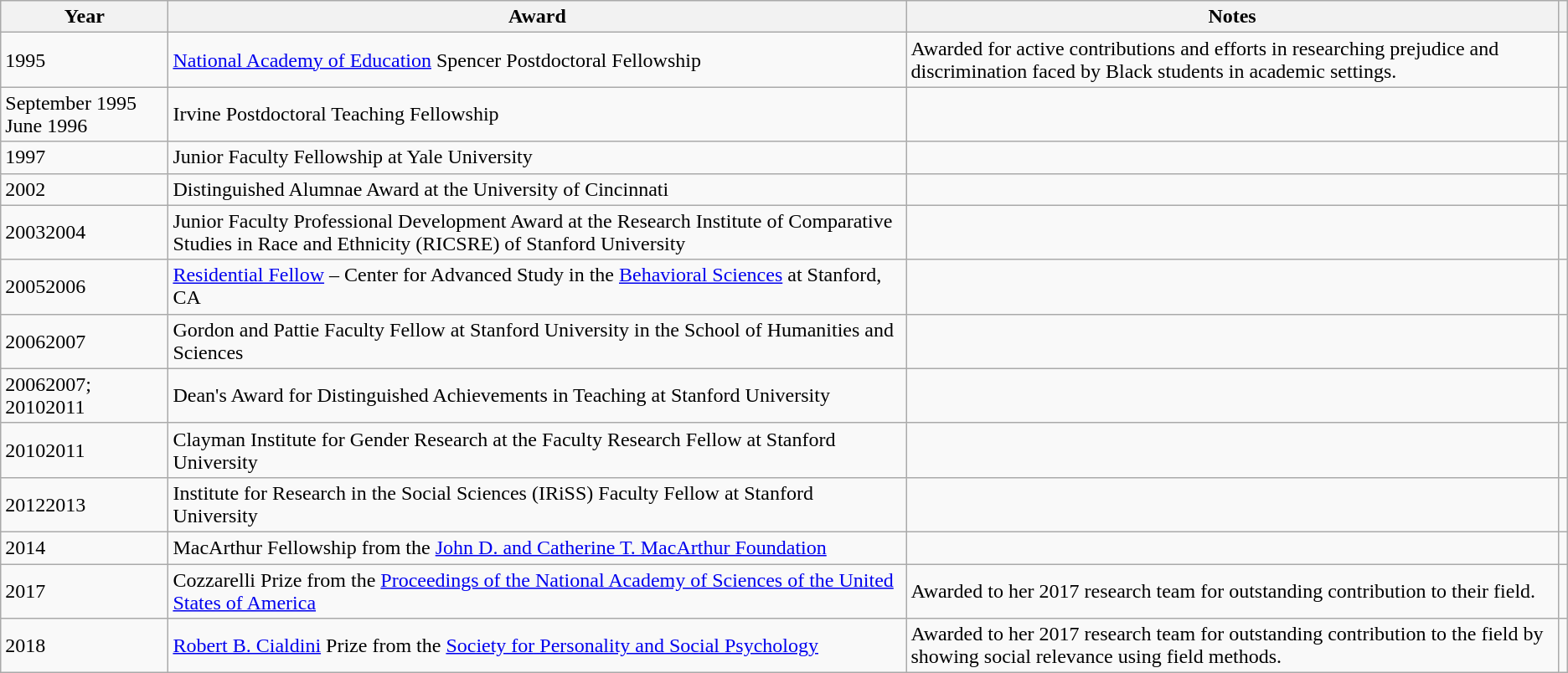<table class="wikitable">
<tr>
<th>Year</th>
<th>Award</th>
<th>Notes</th>
<th></th>
</tr>
<tr>
<td>1995</td>
<td><a href='#'>National Academy of Education</a> Spencer Postdoctoral Fellowship</td>
<td>Awarded for active contributions and efforts in researching prejudice and discrimination faced by Black students in academic settings.</td>
<td></td>
</tr>
<tr>
<td>September 1995  June 1996</td>
<td>Irvine Postdoctoral Teaching Fellowship</td>
<td></td>
<td></td>
</tr>
<tr>
<td>1997</td>
<td>Junior Faculty Fellowship at Yale University</td>
<td></td>
<td></td>
</tr>
<tr>
<td>2002</td>
<td>Distinguished Alumnae Award at the University of Cincinnati</td>
<td></td>
<td></td>
</tr>
<tr>
<td>20032004</td>
<td>Junior Faculty Professional Development Award at the Research Institute of Comparative Studies in Race and Ethnicity (RICSRE) of Stanford University</td>
<td></td>
<td></td>
</tr>
<tr>
<td>20052006</td>
<td><a href='#'>Residential Fellow</a> – Center for Advanced Study in the <a href='#'>Behavioral Sciences</a> at Stanford, CA</td>
<td></td>
<td></td>
</tr>
<tr>
<td>20062007</td>
<td>Gordon and Pattie Faculty Fellow at Stanford University in the School of Humanities and Sciences</td>
<td></td>
<td></td>
</tr>
<tr>
<td>20062007;<br>20102011</td>
<td>Dean's Award for Distinguished Achievements in Teaching at Stanford University</td>
<td></td>
<td></td>
</tr>
<tr>
<td>20102011</td>
<td>Clayman Institute for Gender Research at the Faculty Research Fellow at Stanford University</td>
<td></td>
<td></td>
</tr>
<tr>
<td>20122013</td>
<td>Institute for Research in the Social Sciences (IRiSS) Faculty Fellow at Stanford University</td>
<td></td>
<td></td>
</tr>
<tr>
<td>2014</td>
<td>MacArthur Fellowship from the <a href='#'>John D. and Catherine T. MacArthur Foundation</a></td>
<td></td>
<td></td>
</tr>
<tr>
<td>2017</td>
<td>Cozzarelli Prize from the <a href='#'>Proceedings of the National Academy of Sciences of the United States of America</a></td>
<td>Awarded to her 2017 research team for outstanding contribution to their field.</td>
<td></td>
</tr>
<tr>
<td>2018</td>
<td><a href='#'>Robert B. Cialdini</a> Prize from the <a href='#'>Society for Personality and Social Psychology</a></td>
<td>Awarded to her 2017 research team for outstanding contribution to the field by showing social relevance using field methods.</td>
<td></td>
</tr>
</table>
